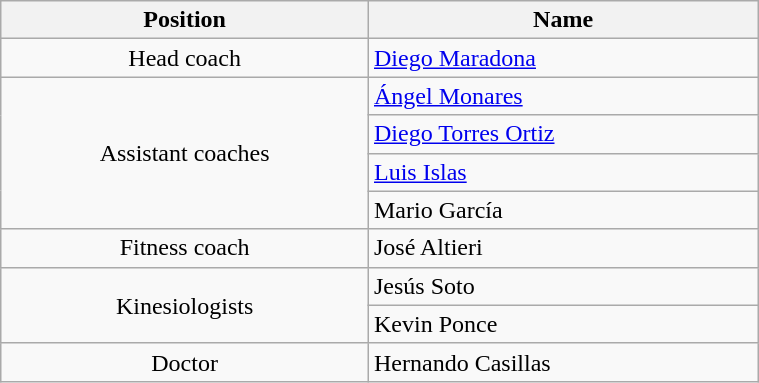<table class="wikitable" style="text-align:center; font-size:100%; width:40%;">
<tr>
<th>Position</th>
<th>Name</th>
</tr>
<tr>
<td>Head coach</td>
<td align=left> <a href='#'>Diego Maradona</a></td>
</tr>
<tr>
<td rowspan=4>Assistant coaches</td>
<td align=left> <a href='#'>Ángel Monares</a></td>
</tr>
<tr>
<td align=left> <a href='#'>Diego Torres Ortiz</a></td>
</tr>
<tr>
<td align=left> <a href='#'>Luis Islas</a></td>
</tr>
<tr>
<td align=left> Mario García</td>
</tr>
<tr>
<td>Fitness coach</td>
<td align=left> José Altieri</td>
</tr>
<tr>
<td rowspan=2>Kinesiologists</td>
<td align=left> Jesús Soto</td>
</tr>
<tr>
<td align=left> Kevin Ponce</td>
</tr>
<tr>
<td>Doctor</td>
<td align=left> Hernando Casillas</td>
</tr>
</table>
